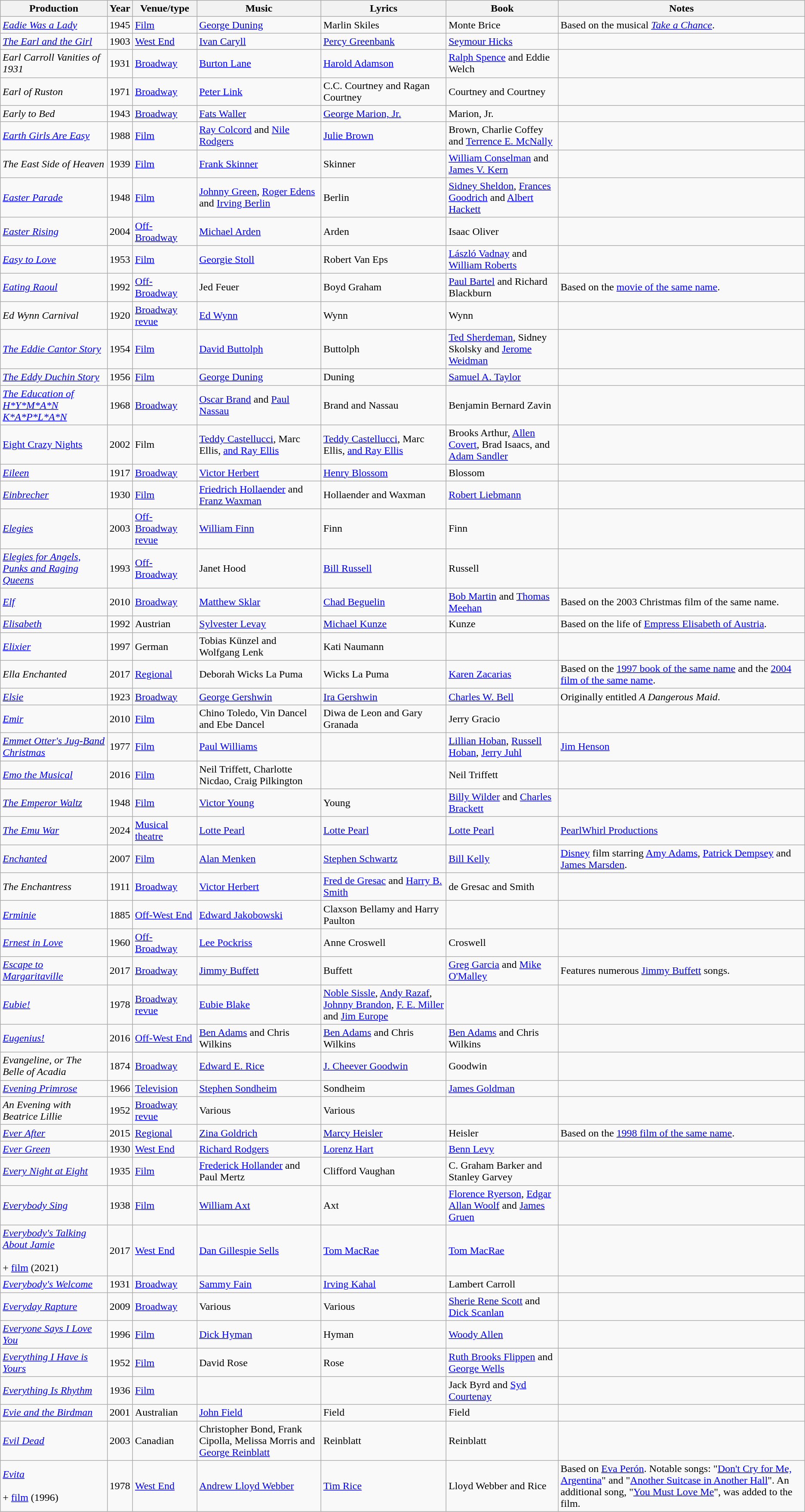<table class="wikitable sortable">
<tr>
<th scope="col">Production</th>
<th scope="col">Year</th>
<th scope="col">Venue/type</th>
<th scope="col">Music</th>
<th scope="col">Lyrics</th>
<th scope="col">Book</th>
<th scope="col">Notes</th>
</tr>
<tr>
<td><em><a href='#'>Eadie Was a Lady</a></em></td>
<td style="text-align: center">1945</td>
<td><a href='#'>Film</a></td>
<td><a href='#'>George Duning</a></td>
<td>Marlin Skiles</td>
<td>Monte Brice</td>
<td>Based on the musical <em><a href='#'>Take a Chance</a></em>.</td>
</tr>
<tr>
<td data-sort-value="Earl and the Girl"><em><a href='#'>The Earl and the Girl</a></em></td>
<td style="text-align: center">1903</td>
<td><a href='#'>West End</a></td>
<td><a href='#'>Ivan Caryll</a></td>
<td><a href='#'>Percy Greenbank</a></td>
<td><a href='#'>Seymour Hicks</a></td>
<td></td>
</tr>
<tr>
<td><em>Earl Carroll Vanities of 1931</em></td>
<td style="text-align: center">1931</td>
<td><a href='#'>Broadway</a></td>
<td><a href='#'>Burton Lane</a></td>
<td><a href='#'>Harold Adamson</a></td>
<td><a href='#'>Ralph Spence</a> and Eddie Welch</td>
<td></td>
</tr>
<tr>
<td><em>Earl of Ruston</em></td>
<td style="text-align: center">1971</td>
<td><a href='#'>Broadway</a></td>
<td><a href='#'>Peter Link</a></td>
<td>C.C. Courtney and Ragan Courtney</td>
<td>Courtney and Courtney</td>
<td></td>
</tr>
<tr>
<td><em>Early to Bed</em></td>
<td style="text-align: center">1943</td>
<td><a href='#'>Broadway</a></td>
<td><a href='#'>Fats Waller</a></td>
<td><a href='#'>George Marion, Jr.</a></td>
<td>Marion, Jr.</td>
<td></td>
</tr>
<tr>
<td><em><a href='#'>Earth Girls Are Easy</a></em></td>
<td style="text-align: center">1988</td>
<td><a href='#'>Film</a></td>
<td><a href='#'>Ray Colcord</a> and <a href='#'>Nile Rodgers</a></td>
<td><a href='#'>Julie Brown</a></td>
<td>Brown, Charlie Coffey and <a href='#'>Terrence E. McNally</a></td>
<td></td>
</tr>
<tr>
<td data-sort-value="East Side of Heaven"><em>The East Side of Heaven</em></td>
<td style="text-align: center">1939</td>
<td><a href='#'>Film</a></td>
<td><a href='#'>Frank Skinner</a></td>
<td>Skinner</td>
<td><a href='#'>William Conselman</a> and <a href='#'>James V. Kern</a></td>
<td></td>
</tr>
<tr>
<td><em><a href='#'>Easter Parade</a></em></td>
<td style="text-align: center">1948</td>
<td><a href='#'>Film</a></td>
<td><a href='#'>Johnny Green</a>, <a href='#'>Roger Edens</a> and <a href='#'>Irving Berlin</a></td>
<td>Berlin</td>
<td><a href='#'>Sidney Sheldon</a>, <a href='#'>Frances Goodrich</a> and <a href='#'>Albert Hackett</a></td>
<td></td>
</tr>
<tr>
<td><em><a href='#'>Easter Rising</a></em></td>
<td style="text-align: center">2004</td>
<td><a href='#'>Off-Broadway</a></td>
<td><a href='#'>Michael Arden</a></td>
<td>Arden</td>
<td>Isaac Oliver</td>
<td></td>
</tr>
<tr>
<td><em><a href='#'>Easy to Love</a></em></td>
<td style="text-align: center">1953</td>
<td><a href='#'>Film</a></td>
<td><a href='#'>Georgie Stoll</a></td>
<td>Robert Van Eps</td>
<td><a href='#'>László Vadnay</a> and <a href='#'>William Roberts</a></td>
<td></td>
</tr>
<tr>
<td><em><a href='#'>Eating Raoul</a></em></td>
<td style="text-align: center">1992</td>
<td><a href='#'>Off-Broadway</a></td>
<td>Jed Feuer</td>
<td>Boyd Graham</td>
<td><a href='#'>Paul Bartel</a> and Richard Blackburn</td>
<td>Based on the <a href='#'>movie of the same name</a>.</td>
</tr>
<tr>
<td><em>Ed Wynn Carnival</em></td>
<td style="text-align: center">1920</td>
<td><a href='#'>Broadway</a> <a href='#'>revue</a></td>
<td><a href='#'>Ed Wynn</a></td>
<td>Wynn</td>
<td>Wynn</td>
<td></td>
</tr>
<tr>
<td data-sort-value="Eddie Cantor Story"><em><a href='#'>The Eddie Cantor Story</a></em></td>
<td style="text-align: center">1954</td>
<td><a href='#'>Film</a></td>
<td><a href='#'>David Buttolph</a></td>
<td>Buttolph</td>
<td><a href='#'>Ted Sherdeman</a>, Sidney Skolsky and <a href='#'>Jerome Weidman</a></td>
<td></td>
</tr>
<tr>
<td data-sort-value="Eddy Duchin Story"><em><a href='#'>The Eddy Duchin Story</a></em></td>
<td style="text-align: center">1956</td>
<td><a href='#'>Film</a></td>
<td><a href='#'>George Duning</a></td>
<td>Duning</td>
<td><a href='#'>Samuel A. Taylor</a></td>
<td></td>
</tr>
<tr>
<td data-sort-value="Education of HYMAN KAPLAN"><em><a href='#'>The Education of H*Y*M*A*N K*A*P*L*A*N</a></em></td>
<td style="text-align: center">1968</td>
<td><a href='#'>Broadway</a></td>
<td><a href='#'>Oscar Brand</a> and <a href='#'>Paul Nassau</a></td>
<td>Brand and Nassau</td>
<td>Benjamin Bernard Zavin</td>
<td></td>
</tr>
<tr>
<td><a href='#'>Eight Crazy Nights</a></td>
<td>2002</td>
<td>Film</td>
<td><a href='#'>Teddy Castellucci</a>, Marc Ellis, <a href='#'>and Ray Ellis</a></td>
<td><a href='#'>Teddy Castellucci</a>, Marc Ellis, <a href='#'>and Ray Ellis</a></td>
<td>Brooks Arthur, <a href='#'>Allen Covert</a>, Brad Isaacs, and <a href='#'>Adam Sandler</a></td>
<td></td>
</tr>
<tr>
<td><em><a href='#'>Eileen</a></em></td>
<td style="text-align: center">1917</td>
<td><a href='#'>Broadway</a></td>
<td><a href='#'>Victor Herbert</a></td>
<td><a href='#'>Henry Blossom</a></td>
<td>Blossom</td>
<td></td>
</tr>
<tr>
<td><em><a href='#'>Einbrecher</a></em></td>
<td style="text-align: center">1930</td>
<td><a href='#'>Film</a></td>
<td><a href='#'>Friedrich Hollaender</a> and <a href='#'>Franz Waxman</a></td>
<td>Hollaender and Waxman</td>
<td><a href='#'>Robert Liebmann</a></td>
<td></td>
</tr>
<tr>
<td><em><a href='#'>Elegies</a></em></td>
<td style="text-align: center">2003</td>
<td><a href='#'>Off-Broadway</a> <a href='#'>revue</a></td>
<td><a href='#'>William Finn</a></td>
<td>Finn</td>
<td>Finn</td>
<td></td>
</tr>
<tr>
<td data-sort-value="Elegies for Angels Punks and Raging Queens"><em><a href='#'>Elegies for Angels, Punks and Raging Queens</a></em></td>
<td style="text-align: center">1993</td>
<td><a href='#'>Off-Broadway</a></td>
<td>Janet Hood</td>
<td><a href='#'>Bill Russell</a></td>
<td>Russell</td>
<td></td>
</tr>
<tr>
<td><em><a href='#'>Elf</a></em></td>
<td style="text-align: center">2010</td>
<td><a href='#'>Broadway</a></td>
<td><a href='#'>Matthew Sklar</a></td>
<td><a href='#'>Chad Beguelin</a></td>
<td><a href='#'>Bob Martin</a> and <a href='#'>Thomas Meehan</a></td>
<td>Based on the 2003 Christmas film of the same name.</td>
</tr>
<tr>
<td><em><a href='#'>Elisabeth</a></em></td>
<td style="text-align: center">1992</td>
<td>Austrian</td>
<td><a href='#'>Sylvester Levay</a></td>
<td><a href='#'>Michael Kunze</a></td>
<td>Kunze</td>
<td>Based on the life of <a href='#'>Empress Elisabeth of Austria</a>.</td>
</tr>
<tr>
<td><em><a href='#'>Elixier</a></em></td>
<td style="text-align: center">1997</td>
<td>German</td>
<td>Tobias Künzel and Wolfgang Lenk</td>
<td>Kati Naumann</td>
<td></td>
<td></td>
</tr>
<tr>
<td><em>Ella Enchanted</em></td>
<td style="text-align: center">2017</td>
<td><a href='#'>Regional</a></td>
<td>Deborah Wicks La Puma</td>
<td>Wicks La Puma</td>
<td><a href='#'>Karen Zacarias</a></td>
<td>Based on the <a href='#'>1997 book of the same name</a> and the <a href='#'>2004 film of the same name</a>.</td>
</tr>
<tr>
<td><em><a href='#'>Elsie</a></em></td>
<td style="text-align: center">1923</td>
<td><a href='#'>Broadway</a></td>
<td><a href='#'>George Gershwin</a></td>
<td><a href='#'>Ira Gershwin</a></td>
<td><a href='#'>Charles W. Bell</a></td>
<td>Originally entitled <em>A Dangerous Maid</em>.</td>
</tr>
<tr>
<td><em><a href='#'>Emir</a></em></td>
<td style="text-align: center">2010</td>
<td><a href='#'>Film</a></td>
<td>Chino Toledo, Vin Dancel and Ebe Dancel</td>
<td>Diwa de Leon and Gary Granada</td>
<td>Jerry Gracio</td>
<td></td>
</tr>
<tr>
<td data-sort-value="Emmit Otters Jug Band Christmas"><em><a href='#'>Emmet Otter's Jug-Band Christmas</a></em></td>
<td style="text-align: center">1977</td>
<td><a href='#'>Film</a></td>
<td><a href='#'>Paul Williams</a></td>
<td></td>
<td><a href='#'>Lillian Hoban</a>, <a href='#'>Russell Hoban</a>, <a href='#'>Jerry Juhl</a></td>
<td><a href='#'>Jim Henson</a></td>
</tr>
<tr>
<td><em><a href='#'>Emo the Musical</a></em></td>
<td style="text-align: center">2016</td>
<td><a href='#'>Film</a></td>
<td>Neil Triffett, Charlotte Nicdao, Craig Pilkington</td>
<td></td>
<td>Neil Triffett</td>
<td></td>
</tr>
<tr>
<td data-sort-value="Emperor Waltz"><em><a href='#'>The Emperor Waltz</a> </em></td>
<td style="text-align: center">1948</td>
<td><a href='#'>Film</a></td>
<td><a href='#'>Victor Young</a></td>
<td>Young</td>
<td><a href='#'>Billy Wilder</a> and <a href='#'>Charles Brackett</a></td>
</tr>
<tr>
<td data-sort-values="Emu War"><em><a href='#'>The Emu War</a> </em></td>
<td style="text-align: center">2024</td>
<td><a href='#'>Musical theatre</a></td>
<td><a href='#'>Lotte Pearl</a></td>
<td><a href='#'>Lotte Pearl</a></td>
<td><a href='#'>Lotte Pearl</a></td>
<td><a href='#'>PearlWhirl Productions</a></td>
</tr>
<tr>
<td><em><a href='#'>Enchanted</a></em></td>
<td style="text-align: center">2007</td>
<td><a href='#'>Film</a></td>
<td><a href='#'>Alan Menken</a></td>
<td><a href='#'>Stephen Schwartz</a></td>
<td><a href='#'>Bill Kelly</a></td>
<td><a href='#'>Disney</a> film starring <a href='#'>Amy Adams</a>, <a href='#'>Patrick Dempsey</a> and <a href='#'>James Marsden</a>.</td>
</tr>
<tr>
<td data-sort-value="Enchantress"><em>The Enchantress</em></td>
<td style="text-align: center">1911</td>
<td><a href='#'>Broadway</a></td>
<td><a href='#'>Victor Herbert</a></td>
<td><a href='#'>Fred de Gresac</a> and <a href='#'>Harry B. Smith</a></td>
<td>de Gresac and Smith</td>
<td></td>
</tr>
<tr>
<td><em><a href='#'>Erminie</a></em></td>
<td style="text-align: center">1885</td>
<td><a href='#'>Off-West End</a></td>
<td><a href='#'>Edward Jakobowski</a></td>
<td>Claxson Bellamy and Harry Paulton</td>
<td></td>
<td></td>
</tr>
<tr>
<td><em><a href='#'>Ernest in Love</a></em></td>
<td style="text-align: center">1960</td>
<td><a href='#'>Off-Broadway</a></td>
<td><a href='#'>Lee Pockriss</a></td>
<td>Anne Croswell</td>
<td>Croswell</td>
<td></td>
</tr>
<tr>
<td><em><a href='#'>Escape to Margaritaville</a></em></td>
<td style="text-align: center">2017</td>
<td><a href='#'>Broadway</a></td>
<td><a href='#'>Jimmy Buffett</a></td>
<td>Buffett</td>
<td><a href='#'>Greg Garcia</a> and <a href='#'>Mike O'Malley</a></td>
<td>Features numerous <a href='#'>Jimmy Buffett</a> songs.</td>
</tr>
<tr>
<td data-sort-value="Eubie"><em><a href='#'>Eubie!</a></em></td>
<td style="text-align: center">1978</td>
<td><a href='#'>Broadway</a> <a href='#'>revue</a></td>
<td><a href='#'>Eubie Blake</a></td>
<td><a href='#'>Noble Sissle</a>, <a href='#'>Andy Razaf</a>, <a href='#'>Johnny Brandon</a>, <a href='#'>F. E. Miller</a> and <a href='#'>Jim Europe</a></td>
<td></td>
<td></td>
</tr>
<tr>
<td data-sort-value="Eugenius"><em><a href='#'>Eugenius!</a></em></td>
<td style="text-align: center">2016</td>
<td><a href='#'>Off-West End</a></td>
<td><a href='#'>Ben Adams</a> and Chris Wilkins</td>
<td><a href='#'>Ben Adams</a> and Chris Wilkins</td>
<td><a href='#'>Ben Adams</a> and Chris Wilkins</td>
<td></td>
</tr>
<tr>
<td data-sort-value="Evangeline or The Belle of Acadia"><em>Evangeline, or The Belle of Acadia</em></td>
<td style="text-align: center">1874</td>
<td><a href='#'>Broadway</a></td>
<td><a href='#'>Edward E. Rice</a></td>
<td><a href='#'>J. Cheever Goodwin</a></td>
<td>Goodwin</td>
<td></td>
</tr>
<tr>
<td><em><a href='#'>Evening Primrose</a></em></td>
<td style="text-align: center">1966</td>
<td><a href='#'>Television</a></td>
<td><a href='#'>Stephen Sondheim</a></td>
<td>Sondheim</td>
<td><a href='#'>James Goldman</a></td>
<td></td>
</tr>
<tr>
<td data-sort-value="Evening with Beatrice Lillie"><em>An Evening with Beatrice Lillie</em></td>
<td style="text-align: center">1952</td>
<td><a href='#'>Broadway</a> <a href='#'>revue</a></td>
<td>Various</td>
<td>Various</td>
<td></td>
<td></td>
</tr>
<tr>
<td><em><a href='#'>Ever After</a></em></td>
<td style="text-align: center">2015</td>
<td><a href='#'>Regional</a></td>
<td><a href='#'>Zina Goldrich</a></td>
<td><a href='#'>Marcy Heisler</a></td>
<td>Heisler</td>
<td>Based on the <a href='#'>1998 film of the same name</a>.</td>
</tr>
<tr>
<td><em><a href='#'>Ever Green</a></em></td>
<td style="text-align: center">1930</td>
<td><a href='#'>West End</a></td>
<td><a href='#'>Richard Rodgers</a></td>
<td><a href='#'>Lorenz Hart</a></td>
<td><a href='#'>Benn Levy</a></td>
<td></td>
</tr>
<tr>
<td><em><a href='#'>Every Night at Eight</a></em></td>
<td style="text-align: center">1935</td>
<td><a href='#'>Film</a></td>
<td><a href='#'>Frederick Hollander</a> and Paul Mertz</td>
<td>Clifford Vaughan</td>
<td>C. Graham Barker and Stanley Garvey</td>
<td></td>
</tr>
<tr>
<td><em><a href='#'>Everybody Sing</a></em></td>
<td style="text-align: center">1938</td>
<td><a href='#'>Film</a></td>
<td><a href='#'>William Axt</a></td>
<td>Axt</td>
<td><a href='#'>Florence Ryerson</a>, <a href='#'>Edgar Allan Woolf</a> and <a href='#'>James Gruen</a></td>
<td></td>
</tr>
<tr>
<td data-sort-value="Everybodys Talking About Jamie"><em><a href='#'>Everybody's Talking About Jamie</a></em> <br><br>+ <a href='#'>film</a> (2021)</td>
<td style="text-align: center">2017</td>
<td><a href='#'>West End</a></td>
<td><a href='#'>Dan Gillespie Sells</a></td>
<td><a href='#'>Tom MacRae</a></td>
<td><a href='#'>Tom MacRae</a></td>
<td></td>
</tr>
<tr>
<td data-sort-value="Everybodys Welcome"><em><a href='#'>Everybody's Welcome</a></em></td>
<td style="text-align: center">1931</td>
<td><a href='#'>Broadway</a></td>
<td><a href='#'>Sammy Fain</a></td>
<td><a href='#'>Irving Kahal</a></td>
<td>Lambert Carroll</td>
<td></td>
</tr>
<tr>
<td><em><a href='#'>Everyday Rapture</a></em></td>
<td style="text-align: center">2009</td>
<td><a href='#'>Broadway</a></td>
<td>Various</td>
<td>Various</td>
<td><a href='#'>Sherie Rene Scott</a> and <a href='#'>Dick Scanlan</a></td>
<td></td>
</tr>
<tr>
<td><em><a href='#'>Everyone Says I Love You</a></em></td>
<td style="text-align: center">1996</td>
<td><a href='#'>Film</a></td>
<td><a href='#'>Dick Hyman</a></td>
<td>Hyman</td>
<td><a href='#'>Woody Allen</a></td>
<td></td>
</tr>
<tr>
<td><em><a href='#'>Everything I Have is Yours</a></em></td>
<td style="text-align: center">1952</td>
<td><a href='#'>Film</a></td>
<td>David Rose</td>
<td>Rose</td>
<td><a href='#'>Ruth Brooks Flippen</a> and <a href='#'>George Wells</a></td>
<td></td>
</tr>
<tr>
<td><em><a href='#'>Everything Is Rhythm</a></em></td>
<td style="text-align: center">1936</td>
<td><a href='#'>Film</a></td>
<td></td>
<td></td>
<td>Jack Byrd and <a href='#'>Syd Courtenay</a></td>
<td></td>
</tr>
<tr>
<td><em><a href='#'>Evie and the Birdman</a></em></td>
<td style="text-align: center">2001</td>
<td>Australian</td>
<td><a href='#'>John Field</a></td>
<td>Field</td>
<td>Field</td>
<td></td>
</tr>
<tr>
<td><em><a href='#'>Evil Dead</a></em></td>
<td style="text-align: center">2003</td>
<td>Canadian</td>
<td>Christopher Bond, Frank Cipolla, Melissa Morris and <a href='#'>George Reinblatt</a></td>
<td>Reinblatt</td>
<td>Reinblatt</td>
<td></td>
</tr>
<tr>
<td><em><a href='#'>Evita</a></em> <br><br>+ <a href='#'>film</a> (1996)</td>
<td style="text-align: center">1978</td>
<td><a href='#'>West End</a></td>
<td><a href='#'>Andrew Lloyd Webber</a></td>
<td><a href='#'>Tim Rice</a></td>
<td>Lloyd Webber and Rice</td>
<td>Based on <a href='#'>Eva Perón</a>. Notable songs: "<a href='#'>Don't Cry for Me, Argentina</a>" and "<a href='#'>Another Suitcase in Another Hall</a>". An additional song, "<a href='#'>You Must Love Me</a>", was added to the film.</td>
</tr>
</table>
